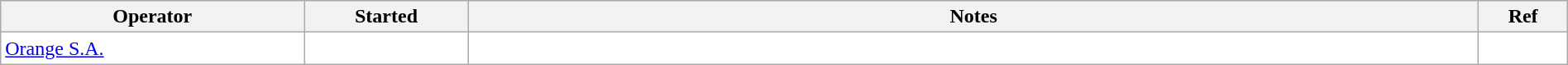<table class="wikitable" style="background: #FFFFFF; width: 100%; white-space: normal;">
<tr>
<th scope="col" width="100px">Operator</th>
<th scope="col" width="20px">Started</th>
<th scope="col" width="350px">Notes</th>
<th scope="col" width="20px">Ref</th>
</tr>
<tr>
<td><a href='#'>Orange S.A.</a></td>
<td></td>
<td></td>
<td></td>
</tr>
</table>
